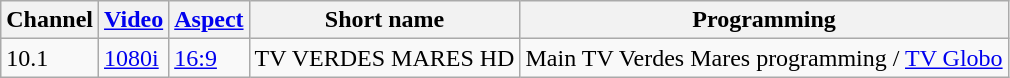<table class="wikitable">
<tr>
<th>Channel</th>
<th><a href='#'>Video</a></th>
<th><a href='#'>Aspect</a></th>
<th>Short name</th>
<th>Programming</th>
</tr>
<tr>
<td>10.1</td>
<td><a href='#'>1080i</a></td>
<td><a href='#'>16:9</a></td>
<td>TV VERDES MARES HD</td>
<td>Main TV Verdes Mares programming / <a href='#'>TV Globo</a></td>
</tr>
</table>
